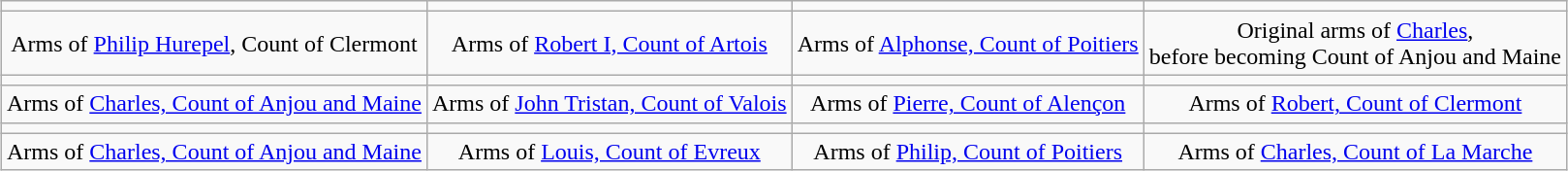<table class="wikitable" style="margin:1em auto; text-align:center;">
<tr>
<td></td>
<td></td>
<td></td>
<td></td>
</tr>
<tr>
<td>Arms of <a href='#'>Philip Hurepel</a>, Count of Clermont</td>
<td>Arms of <a href='#'>Robert I, Count of Artois</a></td>
<td>Arms of <a href='#'>Alphonse, Count of Poitiers</a></td>
<td>Original arms of <a href='#'>Charles</a>, <br> before becoming Count of Anjou and Maine</td>
</tr>
<tr>
<td></td>
<td></td>
<td></td>
<td></td>
</tr>
<tr>
<td>Arms of <a href='#'>Charles, Count of Anjou and Maine</a></td>
<td>Arms of <a href='#'>John Tristan, Count of Valois</a></td>
<td>Arms of <a href='#'>Pierre, Count of Alençon</a></td>
<td>Arms of <a href='#'>Robert, Count of Clermont</a></td>
</tr>
<tr>
<td></td>
<td></td>
<td></td>
<td></td>
</tr>
<tr>
<td>Arms of <a href='#'>Charles, Count of Anjou and Maine</a></td>
<td>Arms of <a href='#'>Louis, Count of Evreux</a></td>
<td>Arms of <a href='#'>Philip, Count of Poitiers</a></td>
<td>Arms of <a href='#'>Charles, Count of La Marche</a></td>
</tr>
</table>
